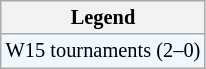<table class="wikitable" style=font-size:85%>
<tr>
<th>Legend</th>
</tr>
<tr style="background:#f0f8ff;">
<td>W15 tournaments (2–0)</td>
</tr>
</table>
